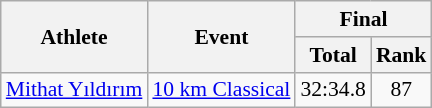<table class="wikitable" style="font-size:90%">
<tr>
<th rowspan="2">Athlete</th>
<th rowspan="2">Event</th>
<th colspan="6">Final</th>
</tr>
<tr>
<th>Total</th>
<th>Rank</th>
</tr>
<tr>
<td><a href='#'>Mithat Yıldırım</a></td>
<td><a href='#'>10 km Classical</a></td>
<td align=center>32:34.8</td>
<td align=center>87</td>
</tr>
</table>
